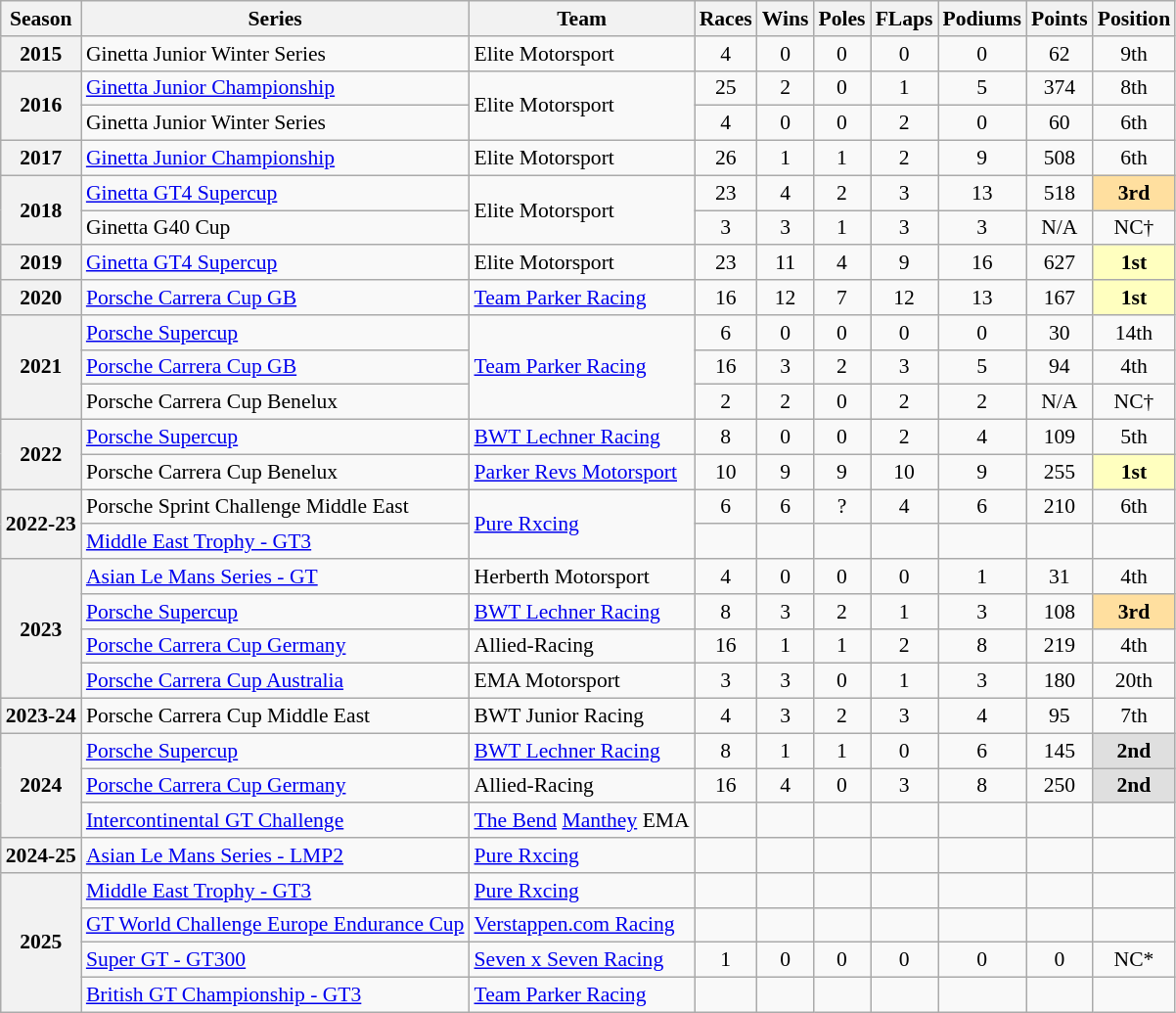<table class="wikitable" style="font-size: 90%; text-align:center">
<tr>
<th>Season</th>
<th>Series</th>
<th>Team</th>
<th>Races</th>
<th>Wins</th>
<th>Poles</th>
<th>FLaps</th>
<th>Podiums</th>
<th>Points</th>
<th>Position</th>
</tr>
<tr>
<th>2015</th>
<td align=left>Ginetta Junior Winter Series</td>
<td align=left>Elite Motorsport</td>
<td>4</td>
<td>0</td>
<td>0</td>
<td>0</td>
<td>0</td>
<td>62</td>
<td>9th</td>
</tr>
<tr>
<th rowspan=2>2016</th>
<td align=left><a href='#'>Ginetta Junior Championship</a></td>
<td align=left rowspan=2>Elite Motorsport</td>
<td>25</td>
<td>2</td>
<td>0</td>
<td>1</td>
<td>5</td>
<td>374</td>
<td>8th</td>
</tr>
<tr>
<td align=left>Ginetta Junior Winter Series</td>
<td>4</td>
<td>0</td>
<td>0</td>
<td>2</td>
<td>0</td>
<td>60</td>
<td>6th</td>
</tr>
<tr>
<th>2017</th>
<td align=left><a href='#'>Ginetta Junior Championship</a></td>
<td align=left>Elite Motorsport</td>
<td>26</td>
<td>1</td>
<td>1</td>
<td>2</td>
<td>9</td>
<td>508</td>
<td>6th</td>
</tr>
<tr>
<th rowspan=2>2018</th>
<td align=left><a href='#'>Ginetta GT4 Supercup</a></td>
<td align=left rowspan=2>Elite Motorsport</td>
<td>23</td>
<td>4</td>
<td>2</td>
<td>3</td>
<td>13</td>
<td>518</td>
<td style="background:#FFDF9F;"><strong>3rd</strong></td>
</tr>
<tr>
<td align=left>Ginetta G40 Cup</td>
<td>3</td>
<td>3</td>
<td>1</td>
<td>3</td>
<td>3</td>
<td>N/A</td>
<td>NC†</td>
</tr>
<tr>
<th>2019</th>
<td align=left><a href='#'>Ginetta GT4 Supercup</a></td>
<td align=left>Elite Motorsport</td>
<td>23</td>
<td>11</td>
<td>4</td>
<td>9</td>
<td>16</td>
<td>627</td>
<td style="background:#FFFFBF;"><strong>1st</strong></td>
</tr>
<tr>
<th>2020</th>
<td align=left><a href='#'>Porsche Carrera Cup GB</a></td>
<td align=left><a href='#'>Team Parker Racing</a></td>
<td>16</td>
<td>12</td>
<td>7</td>
<td>12</td>
<td>13</td>
<td>167</td>
<td style="background:#FFFFBF;"><strong>1st</strong></td>
</tr>
<tr>
<th rowspan=3>2021</th>
<td align=left><a href='#'>Porsche Supercup</a></td>
<td align=left rowspan=3><a href='#'>Team Parker Racing</a></td>
<td>6</td>
<td>0</td>
<td>0</td>
<td>0</td>
<td>0</td>
<td>30</td>
<td>14th</td>
</tr>
<tr>
<td align=left><a href='#'>Porsche Carrera Cup GB</a></td>
<td>16</td>
<td>3</td>
<td>2</td>
<td>3</td>
<td>5</td>
<td>94</td>
<td>4th</td>
</tr>
<tr>
<td align=left>Porsche Carrera Cup Benelux</td>
<td>2</td>
<td>2</td>
<td>0</td>
<td>2</td>
<td>2</td>
<td>N/A</td>
<td>NC†</td>
</tr>
<tr>
<th rowspan=2>2022</th>
<td align=left><a href='#'>Porsche Supercup</a></td>
<td align=left><a href='#'>BWT Lechner Racing</a></td>
<td>8</td>
<td>0</td>
<td>0</td>
<td>2</td>
<td>4</td>
<td>109</td>
<td>5th</td>
</tr>
<tr>
<td align=left>Porsche Carrera Cup Benelux</td>
<td align=left><a href='#'>Parker Revs Motorsport</a></td>
<td>10</td>
<td>9</td>
<td>9</td>
<td>10</td>
<td>9</td>
<td>255</td>
<td style="background:#FFFFBF;"><strong>1st</strong></td>
</tr>
<tr>
<th rowspan="2">2022-23</th>
<td align=left>Porsche Sprint Challenge Middle East</td>
<td rowspan="2" align="left"><a href='#'>Pure Rxcing</a></td>
<td>6</td>
<td>6</td>
<td>?</td>
<td>4</td>
<td>6</td>
<td>210</td>
<td>6th</td>
</tr>
<tr>
<td align=left><a href='#'>Middle East Trophy - GT3</a></td>
<td></td>
<td></td>
<td></td>
<td></td>
<td></td>
<td></td>
<td></td>
</tr>
<tr>
<th rowspan="4">2023</th>
<td align=left><a href='#'>Asian Le Mans Series - GT</a></td>
<td align=left>Herberth Motorsport</td>
<td>4</td>
<td>0</td>
<td>0</td>
<td>0</td>
<td>1</td>
<td>31</td>
<td>4th</td>
</tr>
<tr>
<td align=left><a href='#'>Porsche Supercup</a></td>
<td align=left><a href='#'>BWT Lechner Racing</a></td>
<td>8</td>
<td>3</td>
<td>2</td>
<td>1</td>
<td>3</td>
<td>108</td>
<td style="background:#FFDF9F;"><strong>3rd</strong></td>
</tr>
<tr>
<td align=left><a href='#'>Porsche Carrera Cup Germany</a></td>
<td align=left>Allied-Racing</td>
<td>16</td>
<td>1</td>
<td>1</td>
<td>2</td>
<td>8</td>
<td>219</td>
<td>4th</td>
</tr>
<tr>
<td align=left><a href='#'>Porsche Carrera Cup Australia</a></td>
<td align=left>EMA Motorsport</td>
<td>3</td>
<td>3</td>
<td>0</td>
<td>1</td>
<td>3</td>
<td>180</td>
<td>20th</td>
</tr>
<tr>
<th>2023-24</th>
<td align=left>Porsche Carrera Cup Middle East</td>
<td align=left>BWT Junior Racing</td>
<td>4</td>
<td>3</td>
<td>2</td>
<td>3</td>
<td>4</td>
<td>95</td>
<td>7th</td>
</tr>
<tr>
<th rowspan="3">2024</th>
<td align=left><a href='#'>Porsche Supercup</a></td>
<td align=left><a href='#'>BWT Lechner Racing</a></td>
<td>8</td>
<td>1</td>
<td>1</td>
<td>0</td>
<td>6</td>
<td>145</td>
<td style="background:#DFDFDF;"><strong>2nd</strong></td>
</tr>
<tr>
<td align=left><a href='#'>Porsche Carrera Cup Germany</a></td>
<td align=left>Allied-Racing</td>
<td>16</td>
<td>4</td>
<td>0</td>
<td>3</td>
<td>8</td>
<td>250</td>
<td style="background:#DFDFDF;"><strong>2nd</strong></td>
</tr>
<tr>
<td align=left><a href='#'>Intercontinental GT Challenge</a></td>
<td align=left><a href='#'>The Bend</a> <a href='#'>Manthey</a> EMA</td>
<td></td>
<td></td>
<td></td>
<td></td>
<td></td>
<td></td>
<td></td>
</tr>
<tr>
<th>2024-25</th>
<td align=left><a href='#'>Asian Le Mans Series - LMP2</a></td>
<td align=left><a href='#'>Pure Rxcing</a></td>
<td></td>
<td></td>
<td></td>
<td></td>
<td></td>
<td></td>
<td></td>
</tr>
<tr>
<th rowspan="4">2025</th>
<td align=left><a href='#'>Middle East Trophy - GT3</a></td>
<td align=left><a href='#'>Pure Rxcing</a></td>
<td></td>
<td></td>
<td></td>
<td></td>
<td></td>
<td></td>
<td></td>
</tr>
<tr>
<td align=left><a href='#'>GT World Challenge Europe Endurance Cup</a></td>
<td align=left><a href='#'>Verstappen.com Racing</a></td>
<td></td>
<td></td>
<td></td>
<td></td>
<td></td>
<td></td>
<td></td>
</tr>
<tr>
<td align=left><a href='#'>Super GT - GT300</a></td>
<td align=left><a href='#'>Seven x Seven Racing</a></td>
<td>1</td>
<td>0</td>
<td>0</td>
<td>0</td>
<td>0</td>
<td>0</td>
<td>NC*</td>
</tr>
<tr>
<td align=left><a href='#'>British GT Championship - GT3</a></td>
<td align=left><a href='#'>Team Parker Racing</a></td>
<td></td>
<td></td>
<td></td>
<td></td>
<td></td>
<td></td>
<td></td>
</tr>
</table>
